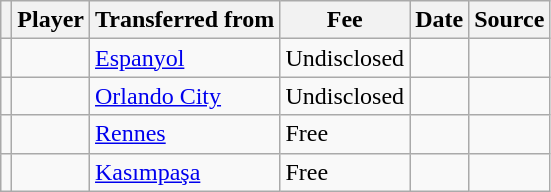<table class="wikitable plainrowheaders sortable">
<tr>
<th></th>
<th scope="col">Player</th>
<th>Transferred from</th>
<th style="width: 65px;">Fee</th>
<th scope="col">Date</th>
<th scope="col">Source</th>
</tr>
<tr>
<td align="center"></td>
<td></td>
<td> <a href='#'>Espanyol</a></td>
<td>Undisclosed</td>
<td></td>
<td></td>
</tr>
<tr>
<td align="center"></td>
<td></td>
<td> <a href='#'>Orlando City</a></td>
<td>Undisclosed</td>
<td></td>
<td></td>
</tr>
<tr>
<td align="center"></td>
<td></td>
<td> <a href='#'>Rennes</a></td>
<td>Free</td>
<td></td>
<td></td>
</tr>
<tr>
<td align="center"></td>
<td></td>
<td> <a href='#'>Kasımpaşa</a></td>
<td>Free</td>
<td></td>
<td></td>
</tr>
</table>
